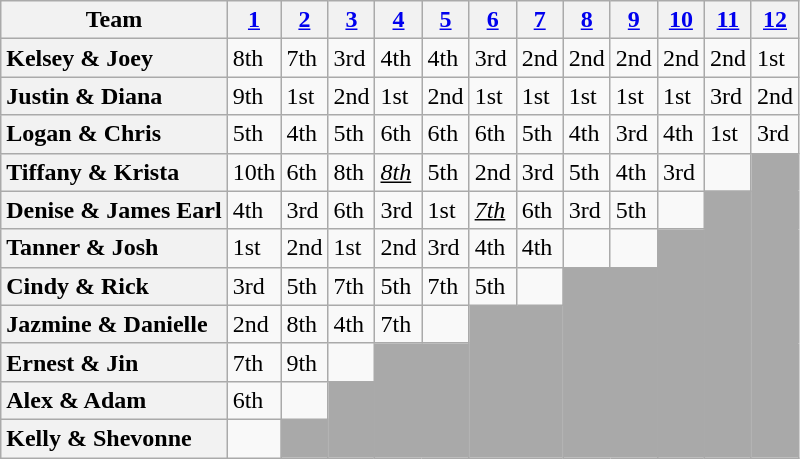<table class="wikitable sortable" style="text-align:left;">
<tr>
<th scope="col" class="unsortable">Team</th>
<th scope="col"><a href='#'>1</a></th>
<th scope="col"><a href='#'>2</a></th>
<th scope="col"><a href='#'>3</a></th>
<th scope="col"><a href='#'>4</a></th>
<th scope="col"><a href='#'>5</a></th>
<th scope="col"><a href='#'>6</a></th>
<th scope="col"><a href='#'>7</a></th>
<th scope="col"><a href='#'>8</a></th>
<th scope="col"><a href='#'>9</a></th>
<th scope="col"><a href='#'>10</a></th>
<th scope="col"><a href='#'>11</a></th>
<th scope="col"><a href='#'>12</a></th>
</tr>
<tr>
<th scope="row" style="text-align:left">Kelsey & Joey</th>
<td>8th</td>
<td>7th</td>
<td>3rd</td>
<td>4th</td>
<td>4th</td>
<td>3rd</td>
<td>2nd</td>
<td>2nd</td>
<td>2nd</td>
<td>2nd</td>
<td>2nd</td>
<td>1st</td>
</tr>
<tr>
<th scope="row" style="text-align:left">Justin & Diana</th>
<td>9th</td>
<td>1st</td>
<td>2nd</td>
<td>1st</td>
<td>2nd</td>
<td>1st</td>
<td>1st</td>
<td>1st</td>
<td>1st</td>
<td>1st</td>
<td>3rd</td>
<td>2nd</td>
</tr>
<tr>
<th scope="row" style="text-align:left">Logan & Chris</th>
<td>5th</td>
<td>4th</td>
<td>5th</td>
<td>6th</td>
<td>6th</td>
<td>6th</td>
<td>5th</td>
<td>4th</td>
<td>3rd</td>
<td>4th</td>
<td>1st</td>
<td>3rd</td>
</tr>
<tr>
<th scope="row" style="text-align:left">Tiffany & Krista</th>
<td>10th</td>
<td>6th</td>
<td>8th</td>
<td><u><em>8th</em></u></td>
<td>5th</td>
<td>2nd</td>
<td>3rd</td>
<td>5th</td>
<td>4th</td>
<td>3rd</td>
<td></td>
<td colspan="1" rowspan="8" bgcolor="darkgrey"></td>
</tr>
<tr>
<th scope="row" style="text-align:left">Denise & James Earl</th>
<td>4th</td>
<td>3rd</td>
<td>6th</td>
<td>3rd</td>
<td>1st</td>
<td><u><em>7th</em></u></td>
<td>6th</td>
<td>3rd</td>
<td>5th</td>
<td></td>
<td rowspan="7" bgcolor="darkgrey"></td>
</tr>
<tr>
<th scope="row" style="text-align:left">Tanner & Josh</th>
<td>1st</td>
<td>2nd</td>
<td>1st</td>
<td>2nd</td>
<td>3rd</td>
<td>4th</td>
<td>4th</td>
<td></td>
<td></td>
<td rowspan="6" bgcolor="darkgrey"></td>
</tr>
<tr>
<th scope="row" style="text-align:left">Cindy & Rick</th>
<td>3rd</td>
<td>5th</td>
<td>7th</td>
<td>5th</td>
<td>7th</td>
<td>5th</td>
<td></td>
<td colspan="2" rowspan="5" bgcolor="darkgrey"></td>
</tr>
<tr>
<th scope="row" style="text-align:left">Jazmine & Danielle</th>
<td>2nd</td>
<td>8th</td>
<td>4th</td>
<td>7th</td>
<td></td>
<td colspan="2" rowspan="4" bgcolor="darkgrey"></td>
</tr>
<tr>
<th scope="row" style="text-align:left">Ernest & Jin</th>
<td>7th</td>
<td>9th</td>
<td></td>
<td colspan="2" rowspan="3" bgcolor="darkgrey"></td>
</tr>
<tr>
<th scope="row" style="text-align:left">Alex & Adam</th>
<td>6th</td>
<td></td>
<td rowspan="2" bgcolor="darkgrey"></td>
</tr>
<tr>
<th scope="row" style="text-align:left">Kelly & Shevonne</th>
<td></td>
<td bgcolor="darkgrey"></td>
</tr>
</table>
